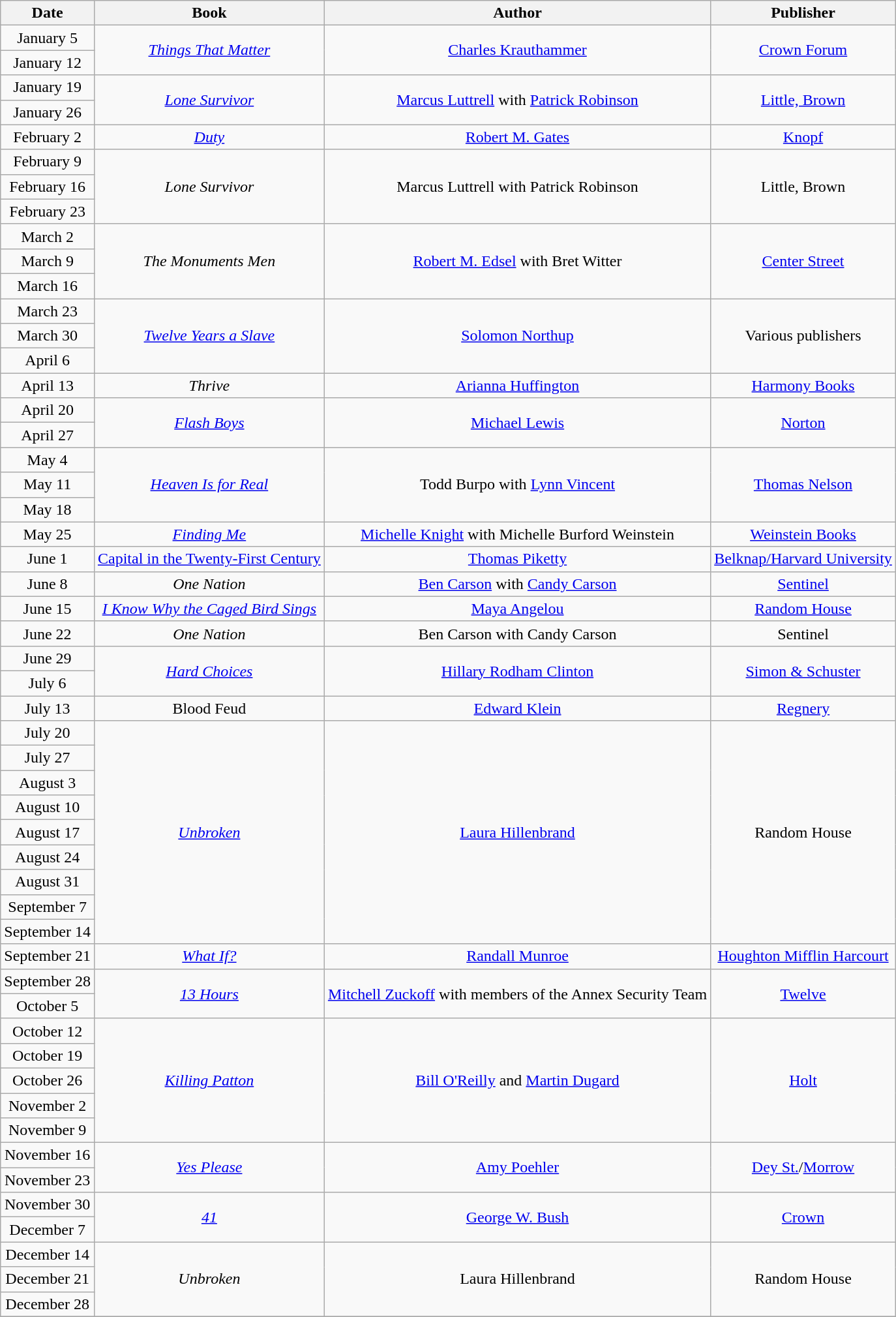<table class="wikitable" style="text-align: center">
<tr>
<th>Date</th>
<th>Book</th>
<th>Author</th>
<th>Publisher</th>
</tr>
<tr>
<td>January 5</td>
<td rowspan="2"><em><a href='#'>Things That Matter</a></em></td>
<td rowspan="2"><a href='#'>Charles Krauthammer</a></td>
<td rowspan="2"><a href='#'>Crown Forum</a></td>
</tr>
<tr>
<td>January 12</td>
</tr>
<tr>
<td>January 19</td>
<td rowspan="2"><em><a href='#'>Lone Survivor</a></em></td>
<td rowspan="2"><a href='#'>Marcus Luttrell</a> with <a href='#'>Patrick Robinson</a></td>
<td rowspan="2"><a href='#'>Little, Brown</a></td>
</tr>
<tr>
<td>January 26</td>
</tr>
<tr>
<td>February 2</td>
<td><em><a href='#'>Duty</a></em></td>
<td><a href='#'>Robert M. Gates</a></td>
<td><a href='#'>Knopf</a></td>
</tr>
<tr>
<td>February 9</td>
<td rowspan="3"><em>Lone Survivor</em></td>
<td rowspan="3">Marcus Luttrell with Patrick Robinson</td>
<td rowspan="3">Little, Brown</td>
</tr>
<tr>
<td>February 16</td>
</tr>
<tr>
<td>February 23</td>
</tr>
<tr>
<td>March 2</td>
<td rowspan="3"><em>The Monuments Men</em></td>
<td rowspan="3"><a href='#'>Robert M. Edsel</a> with Bret Witter</td>
<td rowspan="3"><a href='#'>Center Street</a></td>
</tr>
<tr>
<td>March 9</td>
</tr>
<tr>
<td>March 16</td>
</tr>
<tr>
<td>March 23</td>
<td rowspan="3"><em><a href='#'>Twelve Years a Slave</a></em></td>
<td rowspan="3"><a href='#'>Solomon Northup</a></td>
<td rowspan="3">Various publishers</td>
</tr>
<tr>
<td>March 30</td>
</tr>
<tr>
<td>April 6</td>
</tr>
<tr>
<td>April 13</td>
<td><em>Thrive</em></td>
<td><a href='#'>Arianna Huffington</a></td>
<td><a href='#'>Harmony Books</a></td>
</tr>
<tr>
<td>April 20</td>
<td rowspan="2"><em><a href='#'>Flash Boys</a></em></td>
<td rowspan="2"><a href='#'>Michael Lewis</a></td>
<td rowspan="2"><a href='#'>Norton</a></td>
</tr>
<tr>
<td>April 27</td>
</tr>
<tr>
<td>May 4</td>
<td rowspan="3"><em><a href='#'>Heaven Is for Real</a></em></td>
<td rowspan="3">Todd Burpo with <a href='#'>Lynn Vincent</a></td>
<td rowspan="3"><a href='#'>Thomas Nelson</a></td>
</tr>
<tr>
<td>May 11</td>
</tr>
<tr>
<td>May 18</td>
</tr>
<tr>
<td>May 25</td>
<td><em><a href='#'>Finding Me</a></em></td>
<td><a href='#'>Michelle Knight</a> with Michelle Burford Weinstein</td>
<td><a href='#'>Weinstein Books</a></td>
</tr>
<tr>
<td>June 1</td>
<td><a href='#'>Capital in the Twenty-First Century</a></td>
<td><a href='#'>Thomas Piketty</a></td>
<td><a href='#'>Belknap/Harvard University</a></td>
</tr>
<tr>
<td>June 8</td>
<td><em>One Nation</em></td>
<td><a href='#'>Ben Carson</a> with <a href='#'>Candy Carson</a></td>
<td><a href='#'>Sentinel</a></td>
</tr>
<tr>
<td>June 15</td>
<td><em><a href='#'>I Know Why the Caged Bird Sings</a></em></td>
<td><a href='#'>Maya Angelou</a></td>
<td><a href='#'>Random House</a></td>
</tr>
<tr>
<td>June 22</td>
<td><em>One Nation</em></td>
<td>Ben Carson with Candy Carson</td>
<td>Sentinel</td>
</tr>
<tr>
<td>June 29</td>
<td rowspan="2"><em><a href='#'>Hard Choices</a></em></td>
<td rowspan="2"><a href='#'>Hillary Rodham Clinton</a></td>
<td rowspan="2"><a href='#'>Simon & Schuster</a></td>
</tr>
<tr>
<td>July 6</td>
</tr>
<tr>
<td>July 13</td>
<td>Blood Feud</td>
<td><a href='#'>Edward Klein</a></td>
<td><a href='#'>Regnery</a></td>
</tr>
<tr>
<td>July 20</td>
<td rowspan="9"><em><a href='#'>Unbroken</a></em></td>
<td rowspan="9"><a href='#'>Laura Hillenbrand</a></td>
<td rowspan="9">Random House</td>
</tr>
<tr>
<td>July 27</td>
</tr>
<tr>
<td>August 3</td>
</tr>
<tr>
<td>August 10</td>
</tr>
<tr>
<td>August 17</td>
</tr>
<tr>
<td>August 24</td>
</tr>
<tr>
<td>August 31</td>
</tr>
<tr>
<td>September 7</td>
</tr>
<tr>
<td>September 14</td>
</tr>
<tr>
<td>September 21</td>
<td><em><a href='#'>What If?</a></em></td>
<td><a href='#'>Randall Munroe</a></td>
<td><a href='#'>Houghton Mifflin Harcourt</a></td>
</tr>
<tr>
<td>September 28</td>
<td rowspan="2"><em><a href='#'>13 Hours</a></em></td>
<td rowspan="2"><a href='#'>Mitchell Zuckoff</a> with members of the Annex Security Team</td>
<td rowspan="2"><a href='#'>Twelve</a></td>
</tr>
<tr>
<td>October 5</td>
</tr>
<tr>
<td>October 12</td>
<td rowspan="5"><em><a href='#'>Killing Patton</a></em></td>
<td rowspan="5"><a href='#'>Bill O'Reilly</a> and <a href='#'>Martin Dugard</a></td>
<td rowspan="5"><a href='#'>Holt</a></td>
</tr>
<tr>
<td>October 19</td>
</tr>
<tr>
<td>October 26</td>
</tr>
<tr>
<td>November 2</td>
</tr>
<tr>
<td>November 9</td>
</tr>
<tr>
<td>November 16</td>
<td rowspan="2"><em><a href='#'>Yes Please</a></em></td>
<td rowspan="2"><a href='#'>Amy Poehler</a></td>
<td rowspan="2"><a href='#'>Dey St.</a>/<a href='#'>Morrow</a></td>
</tr>
<tr>
<td>November 23</td>
</tr>
<tr>
<td>November 30</td>
<td rowspan="2"><em><a href='#'>41</a></em></td>
<td rowspan="2"><a href='#'>George W. Bush</a></td>
<td rowspan="2"><a href='#'>Crown</a></td>
</tr>
<tr>
<td>December 7</td>
</tr>
<tr>
<td>December 14</td>
<td rowspan="3"><em>Unbroken</em></td>
<td rowspan="3">Laura Hillenbrand</td>
<td rowspan="3">Random House</td>
</tr>
<tr>
<td>December 21</td>
</tr>
<tr>
<td>December 28</td>
</tr>
<tr>
</tr>
</table>
